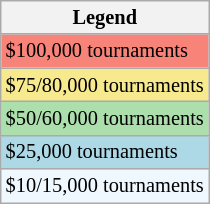<table class="wikitable" style="font-size:85%">
<tr>
<th>Legend</th>
</tr>
<tr style="background:#f88379;">
<td>$100,000 tournaments</td>
</tr>
<tr style="background:#f7e98e;">
<td>$75/80,000 tournaments</td>
</tr>
<tr style="background:#addfad;">
<td>$50/60,000 tournaments</td>
</tr>
<tr style="background:lightblue;">
<td>$25,000 tournaments</td>
</tr>
<tr style="background:#f0f8ff;">
<td>$10/15,000 tournaments</td>
</tr>
</table>
